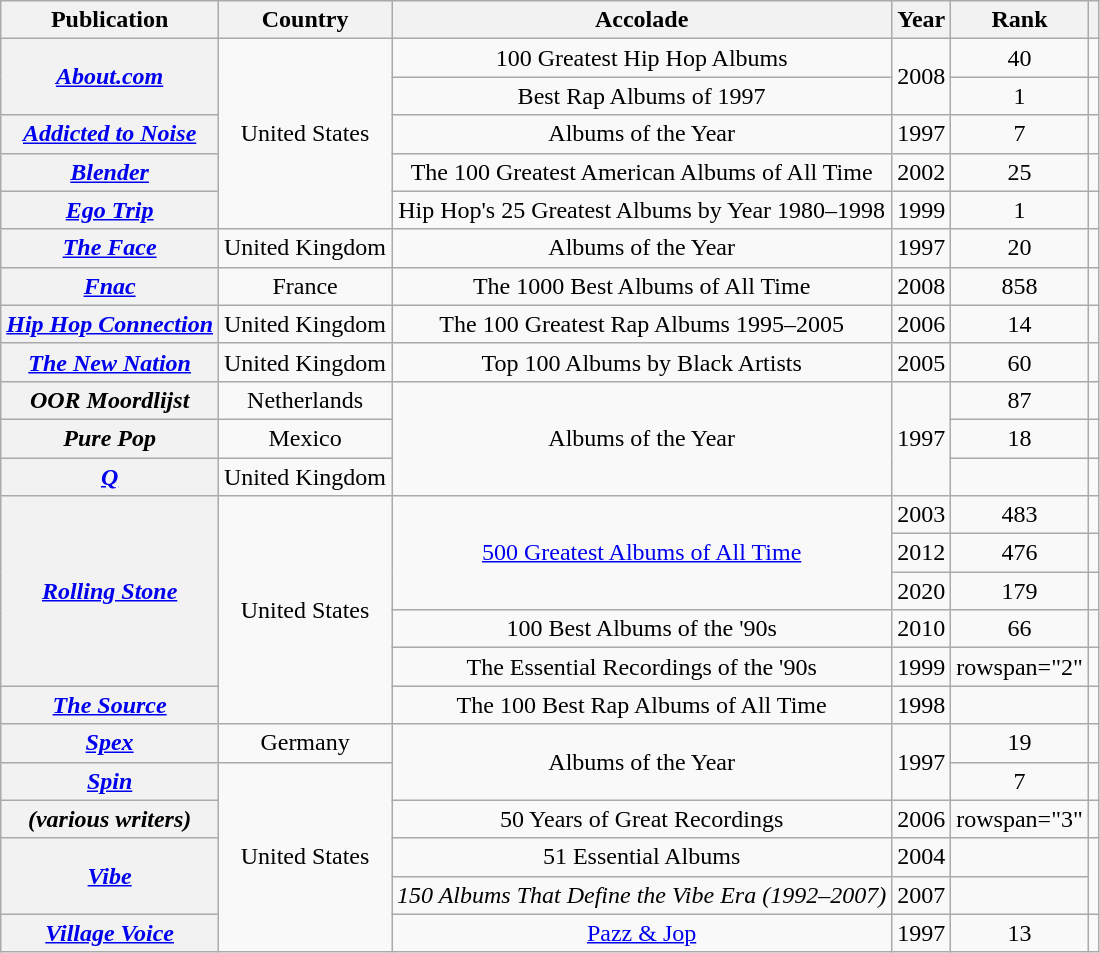<table class="wikitable sortable plainrowheaders" style="text-align:center">
<tr>
<th scope="col">Publication</th>
<th scope="col">Country</th>
<th scope="col">Accolade</th>
<th scope="col">Year</th>
<th scope="col">Rank</th>
<th scope="col" class="unsortable"></th>
</tr>
<tr>
<th scope="row" rowspan="2"><em><a href='#'>About.com</a></em></th>
<td rowspan="5">United States</td>
<td>100 Greatest Hip Hop Albums</td>
<td rowspan="2">2008</td>
<td>40</td>
<td></td>
</tr>
<tr>
<td>Best Rap Albums of 1997</td>
<td>1</td>
<td></td>
</tr>
<tr>
<th scope="row"><em><a href='#'>Addicted to Noise</a></em></th>
<td>Albums of the Year</td>
<td>1997</td>
<td style="text-align:center;">7</td>
<td></td>
</tr>
<tr>
<th scope="row"><em><a href='#'>Blender</a></em></th>
<td>The 100 Greatest American Albums of All Time</td>
<td>2002</td>
<td>25</td>
<td></td>
</tr>
<tr>
<th scope="row"><em><a href='#'>Ego Trip</a></em></th>
<td>Hip Hop's 25 Greatest Albums by Year 1980–1998</td>
<td>1999</td>
<td>1</td>
<td></td>
</tr>
<tr>
<th scope="row"><em><a href='#'>The Face</a></em></th>
<td>United Kingdom</td>
<td>Albums of the Year</td>
<td>1997</td>
<td>20</td>
<td></td>
</tr>
<tr>
<th scope="row"><em><a href='#'>Fnac</a></em></th>
<td>France</td>
<td>The 1000 Best Albums of All Time</td>
<td>2008</td>
<td>858</td>
<td></td>
</tr>
<tr>
<th scope="row"><em><a href='#'>Hip Hop Connection</a></em></th>
<td>United Kingdom</td>
<td>The 100 Greatest Rap Albums 1995–2005</td>
<td>2006</td>
<td>14</td>
<td></td>
</tr>
<tr>
<th scope="row"><em><a href='#'>The New Nation</a></em></th>
<td>United Kingdom</td>
<td>Top 100 Albums by Black Artists</td>
<td>2005</td>
<td>60</td>
<td></td>
</tr>
<tr>
<th scope="row"><em>OOR Moordlijst</em></th>
<td>Netherlands</td>
<td rowspan="3">Albums of the Year</td>
<td rowspan="3">1997</td>
<td>87</td>
<td></td>
</tr>
<tr>
<th scope="row"><em>Pure Pop</em></th>
<td>Mexico</td>
<td>18</td>
<td></td>
</tr>
<tr>
<th scope="row"><em><a href='#'>Q</a></em></th>
<td>United Kingdom</td>
<td></td>
<td></td>
</tr>
<tr>
<th scope="row" rowspan="5"><em><a href='#'>Rolling Stone</a></em></th>
<td rowspan="6">United States</td>
<td rowspan="3"><a href='#'>500 Greatest Albums of All Time</a></td>
<td>2003</td>
<td>483</td>
<td></td>
</tr>
<tr>
<td>2012</td>
<td>476</td>
<td></td>
</tr>
<tr>
<td>2020</td>
<td>179</td>
<td></td>
</tr>
<tr>
<td>100 Best Albums of the '90s</td>
<td>2010</td>
<td>66</td>
<td></td>
</tr>
<tr>
<td>The Essential Recordings of the '90s</td>
<td>1999</td>
<td>rowspan="2" </td>
<td></td>
</tr>
<tr>
<th scope="row"><em><a href='#'>The Source</a></em></th>
<td>The 100 Best Rap Albums of All Time</td>
<td>1998</td>
<td></td>
</tr>
<tr>
<th scope="row"><em><a href='#'>Spex</a></em></th>
<td>Germany</td>
<td rowspan="2">Albums of the Year</td>
<td rowspan="2">1997</td>
<td>19</td>
<td></td>
</tr>
<tr>
<th scope="row"><em><a href='#'>Spin</a></em></th>
<td rowspan="5">United States</td>
<td>7</td>
<td></td>
</tr>
<tr>
<th scope="row"><em>(various writers)</em></th>
<td>50 Years of Great Recordings</td>
<td>2006</td>
<td>rowspan="3" </td>
<td></td>
</tr>
<tr>
<th scope="row" rowspan="2"><em><a href='#'>Vibe</a></em></th>
<td>51 Essential Albums</td>
<td>2004</td>
<td></td>
</tr>
<tr>
<td><em>150 Albums That Define the Vibe Era (1992–2007)</em></td>
<td>2007</td>
<td></td>
</tr>
<tr>
<th scope="row"><em><a href='#'>Village Voice</a></em></th>
<td><a href='#'>Pazz & Jop</a></td>
<td>1997</td>
<td>13</td>
<td></td>
</tr>
</table>
